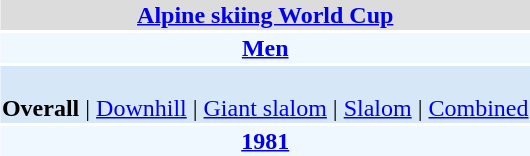<table align="right" class="toccolours" style="margin: 0 0 1em 1em;">
<tr>
<td colspan="2" align=center bgcolor=Gainsboro><strong><a href='#'>Alpine skiing World Cup</a></strong></td>
</tr>
<tr>
<td colspan="2" align=center bgcolor=AliceBlue><strong><a href='#'>Men</a></strong></td>
</tr>
<tr>
<td colspan="2" align=center bgcolor=D6E8F8><br><strong>Overall</strong> | 
<a href='#'>Downhill</a> | 
<a href='#'>Giant slalom</a> | 
<a href='#'>Slalom</a> | 
<a href='#'>Combined</a></td>
</tr>
<tr>
<td colspan="2" align=center bgcolor=AliceBlue><strong><a href='#'>1981</a></strong></td>
</tr>
</table>
